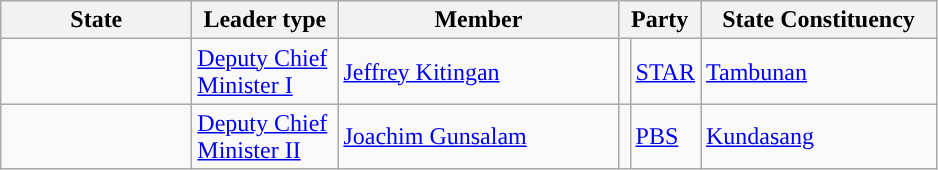<table class ="wikitable sortable">
<tr>
<th style="width:120px;">State</th>
<th style="width:90px;">Leader type</th>
<th style="width:180px;">Member</th>
<th style="width:40px;" colspan=2>Party</th>
<th style="width:150px;">State Constituency</th>
</tr>
<tr>
<td></td>
<td><a href='#'>Deputy Chief Minister I</a></td>
<td><a href='#'>Jeffrey Kitingan</a></td>
<td style="background:"></td>
<td><a href='#'>STAR</a></td>
<td><a href='#'>Tambunan</a></td>
</tr>
<tr>
<td></td>
<td><a href='#'>Deputy Chief Minister II</a></td>
<td><a href='#'>Joachim Gunsalam</a></td>
<td style="background:"></td>
<td><a href='#'>PBS</a></td>
<td><a href='#'>Kundasang</a></td>
</tr>
</table>
